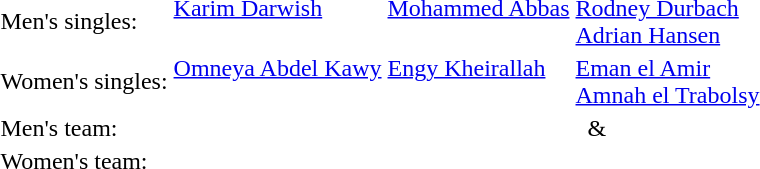<table>
<tr>
<td>Men's singles:</td>
<td><a href='#'>Karim Darwish</a> <small><br>  </small></td>
<td><a href='#'>Mohammed Abbas</a> <small><br>  </small></td>
<td><a href='#'>Rodney Durbach</a> <small>  </small> <br> <a href='#'>Adrian Hansen</a> <small>  </small></td>
</tr>
<tr>
<td>Women's singles:</td>
<td><a href='#'>Omneya Abdel Kawy</a> <small><br>  </small></td>
<td><a href='#'>Engy Kheirallah</a> <small><br>  </small></td>
<td><a href='#'>Eman el Amir</a> <small>  </small><br> <a href='#'>Amnah el Trabolsy</a> <small>  </small></td>
</tr>
<tr>
<td>Men's team:</td>
<td></td>
<td></td>
<td>   &   </td>
</tr>
<tr>
<td>Women's team:</td>
<td></td>
<td></td>
<td></td>
</tr>
</table>
